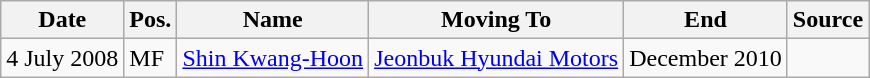<table class="wikitable">
<tr>
<th>Date</th>
<th>Pos.</th>
<th>Name</th>
<th>Moving To</th>
<th>End</th>
<th>Source</th>
</tr>
<tr>
<td>4 July 2008</td>
<td>MF</td>
<td> <a href='#'>Shin Kwang-Hoon</a></td>
<td> <a href='#'>Jeonbuk Hyundai Motors</a></td>
<td>December 2010</td>
<td> </td>
</tr>
</table>
